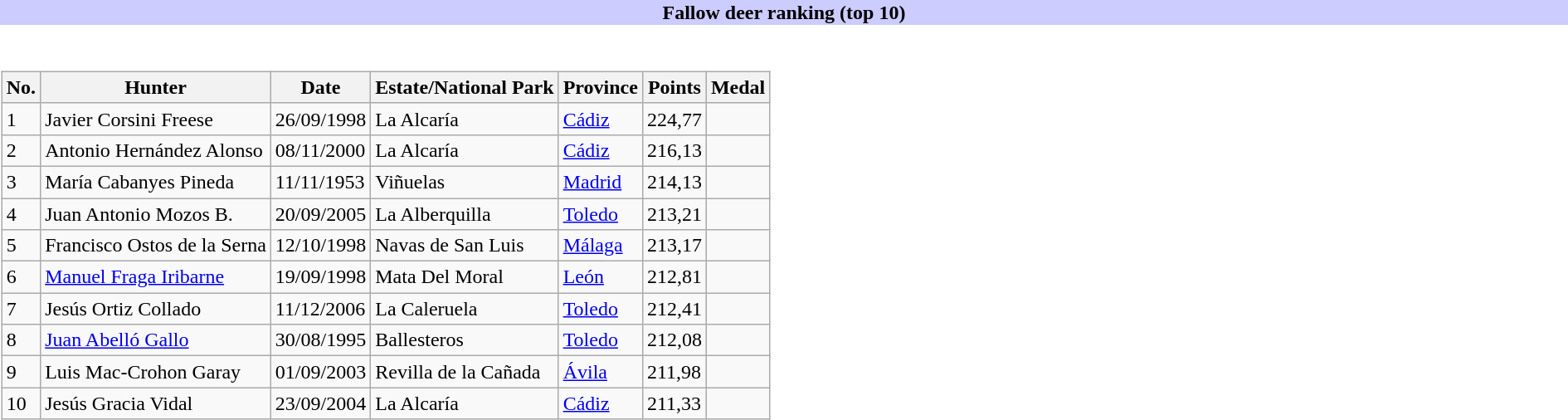<table class="toccolours collapsible collapsed"  style="width: 100%; margin: auto;">
<tr>
<th style="background:#ccf;">Fallow deer ranking (top 10)</th>
</tr>
<tr>
<td><br><table class="wikitable sortable">
<tr>
<th>No.</th>
<th>Hunter</th>
<th>Date</th>
<th>Estate/National Park</th>
<th>Province</th>
<th>Points</th>
<th>Medal</th>
</tr>
<tr>
<td>1</td>
<td>Javier Corsini Freese</td>
<td>26/09/1998</td>
<td>La Alcaría</td>
<td><a href='#'>Cádiz</a></td>
<td>224,77</td>
<td></td>
</tr>
<tr>
<td>2</td>
<td>Antonio Hernández Alonso</td>
<td>08/11/2000</td>
<td>La Alcaría</td>
<td><a href='#'>Cádiz</a></td>
<td>216,13</td>
<td></td>
</tr>
<tr>
<td>3</td>
<td>María Cabanyes Pineda</td>
<td>11/11/1953</td>
<td>Viñuelas</td>
<td><a href='#'>Madrid</a></td>
<td>214,13</td>
<td></td>
</tr>
<tr>
<td>4</td>
<td>Juan Antonio Mozos B.</td>
<td>20/09/2005</td>
<td>La Alberquilla</td>
<td><a href='#'>Toledo</a></td>
<td>213,21</td>
<td></td>
</tr>
<tr>
<td>5</td>
<td>Francisco Ostos de la Serna</td>
<td>12/10/1998</td>
<td>Navas de San Luis</td>
<td><a href='#'>Málaga</a></td>
<td>213,17</td>
<td></td>
</tr>
<tr>
<td>6</td>
<td><a href='#'>Manuel Fraga Iribarne</a></td>
<td>19/09/1998</td>
<td>Mata Del Moral</td>
<td><a href='#'>León</a></td>
<td>212,81</td>
<td></td>
</tr>
<tr>
<td>7</td>
<td>Jesús Ortiz Collado</td>
<td>11/12/2006</td>
<td>La Caleruela</td>
<td><a href='#'>Toledo</a></td>
<td>212,41</td>
<td></td>
</tr>
<tr>
<td>8</td>
<td><a href='#'>Juan Abelló Gallo</a></td>
<td>30/08/1995</td>
<td>Ballesteros</td>
<td><a href='#'>Toledo</a></td>
<td>212,08</td>
<td></td>
</tr>
<tr>
<td>9</td>
<td>Luis Mac-Crohon Garay</td>
<td>01/09/2003</td>
<td>Revilla de la Cañada</td>
<td><a href='#'>Ávila</a></td>
<td>211,98</td>
<td></td>
</tr>
<tr>
<td>10</td>
<td>Jesús Gracia Vidal</td>
<td>23/09/2004</td>
<td>La Alcaría</td>
<td><a href='#'>Cádiz</a></td>
<td>211,33</td>
<td></td>
</tr>
</table>
</td>
</tr>
</table>
